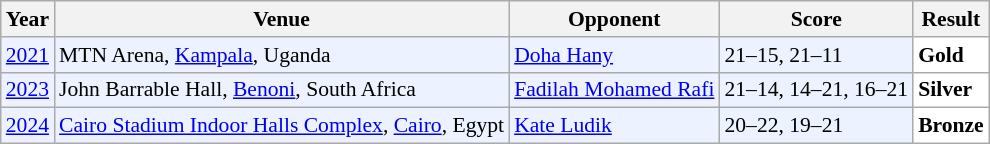<table class="sortable wikitable" style="font-size: 90%;">
<tr>
<th>Year</th>
<th>Venue</th>
<th>Opponent</th>
<th>Score</th>
<th>Result</th>
</tr>
<tr style="background:#ECF2FF">
<td align="center"><a href='#'>2021</a></td>
<td align="left">MTN Arena, <a href='#'>Kampala</a>, Uganda</td>
<td align="left"> <a href='#'>Doha Hany</a></td>
<td align="left">21–15, 21–11</td>
<td style="text-align:left; background:white"> <strong>Gold</strong></td>
</tr>
<tr style="background:#ECF2FF">
<td align="center"><a href='#'>2023</a></td>
<td align="left">John Barrable Hall, <a href='#'>Benoni</a>, South Africa</td>
<td align="left"> <a href='#'>Fadilah Mohamed Rafi</a></td>
<td align="left">21–14, 14–21, 16–21</td>
<td style="text-align:left; background:white"> <strong>Silver</strong></td>
</tr>
<tr style="background:#ECF2FF">
<td align="center"><a href='#'>2024</a></td>
<td align="left"><a href='#'>Cairo Stadium Indoor Halls Complex</a>, <a href='#'>Cairo</a>, Egypt</td>
<td align="left"> <a href='#'>Kate Ludik</a></td>
<td align="left">20–22, 19–21</td>
<td style="text-align:left; background:white"> <strong>Bronze</strong></td>
</tr>
</table>
